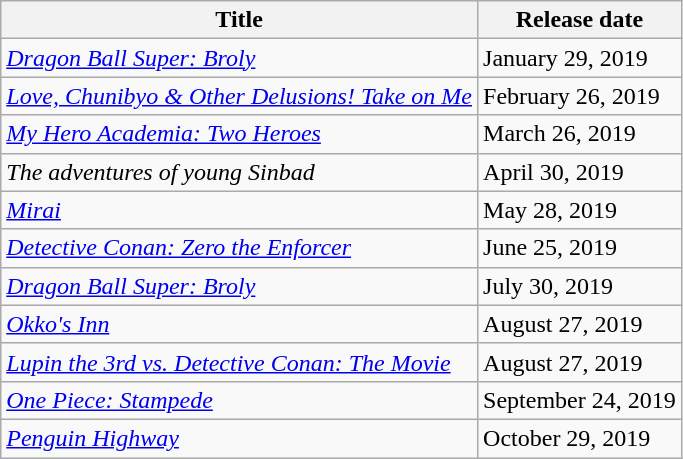<table class="wikitable">
<tr>
<th>Title</th>
<th>Release date</th>
</tr>
<tr>
<td><em><a href='#'>Dragon Ball Super: Broly</a></em></td>
<td>January 29, 2019</td>
</tr>
<tr>
<td><em><a href='#'>Love, Chunibyo & Other Delusions! Take on Me</a></em></td>
<td>February 26, 2019</td>
</tr>
<tr>
<td><em><a href='#'>My Hero Academia: Two Heroes</a></em></td>
<td>March 26, 2019</td>
</tr>
<tr>
<td><em>The adventures of young Sinbad</em></td>
<td>April 30, 2019</td>
</tr>
<tr>
<td><em><a href='#'>Mirai</a></em></td>
<td>May 28, 2019</td>
</tr>
<tr>
<td><em><a href='#'>Detective Conan: Zero the Enforcer</a></em></td>
<td>June 25, 2019</td>
</tr>
<tr>
<td><em><a href='#'>Dragon Ball Super: Broly</a></em></td>
<td>July 30, 2019</td>
</tr>
<tr>
<td><em><a href='#'>Okko's Inn</a></em></td>
<td>August 27, 2019</td>
</tr>
<tr>
<td><em><a href='#'>Lupin the 3rd vs. Detective Conan: The Movie</a></em></td>
<td>August 27, 2019</td>
</tr>
<tr>
<td><em><a href='#'>One Piece: Stampede</a></em></td>
<td>September 24, 2019</td>
</tr>
<tr>
<td><em><a href='#'>Penguin Highway</a></em></td>
<td>October 29, 2019</td>
</tr>
</table>
